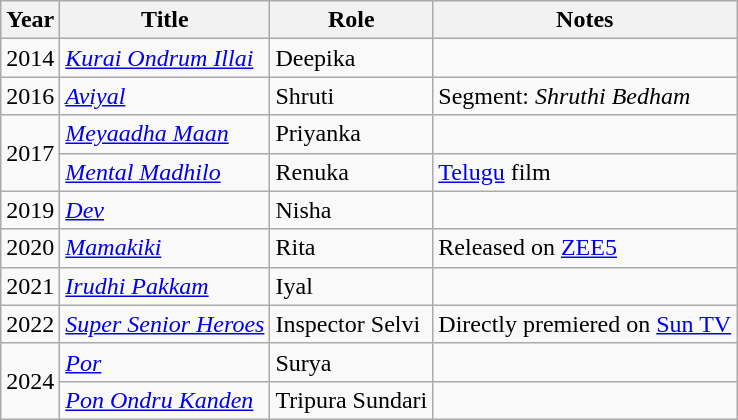<table class="wikitable sortable">
<tr>
<th>Year</th>
<th>Title</th>
<th>Role</th>
<th>Notes</th>
</tr>
<tr>
<td>2014</td>
<td><em><a href='#'>Kurai Ondrum Illai</a></em></td>
<td>Deepika</td>
<td></td>
</tr>
<tr>
<td>2016</td>
<td><em><a href='#'>Aviyal</a></em></td>
<td>Shruti</td>
<td>Segment: <em>Shruthi Bedham</em></td>
</tr>
<tr>
<td rowspan="2">2017</td>
<td><em><a href='#'>Meyaadha Maan</a></em></td>
<td>Priyanka</td>
<td></td>
</tr>
<tr>
<td><em><a href='#'>Mental Madhilo</a></em></td>
<td>Renuka</td>
<td><a href='#'>Telugu</a> film</td>
</tr>
<tr>
<td>2019</td>
<td><em><a href='#'>Dev</a></em></td>
<td>Nisha</td>
<td></td>
</tr>
<tr>
<td>2020</td>
<td><em><a href='#'>Mamakiki</a></em></td>
<td>Rita</td>
<td>Released on <a href='#'>ZEE5</a></td>
</tr>
<tr>
<td>2021</td>
<td><em><a href='#'>Irudhi Pakkam</a></em></td>
<td>Iyal</td>
<td></td>
</tr>
<tr>
<td>2022</td>
<td><em><a href='#'>Super Senior Heroes</a></em></td>
<td>Inspector Selvi</td>
<td>Directly premiered on <a href='#'>Sun TV</a></td>
</tr>
<tr>
<td rowspan="2">2024</td>
<td><em><a href='#'>Por</a></em></td>
<td>Surya</td>
<td></td>
</tr>
<tr>
<td><em><a href='#'>Pon Ondru Kanden</a></em></td>
<td>Tripura Sundari</td>
<td></td>
</tr>
</table>
